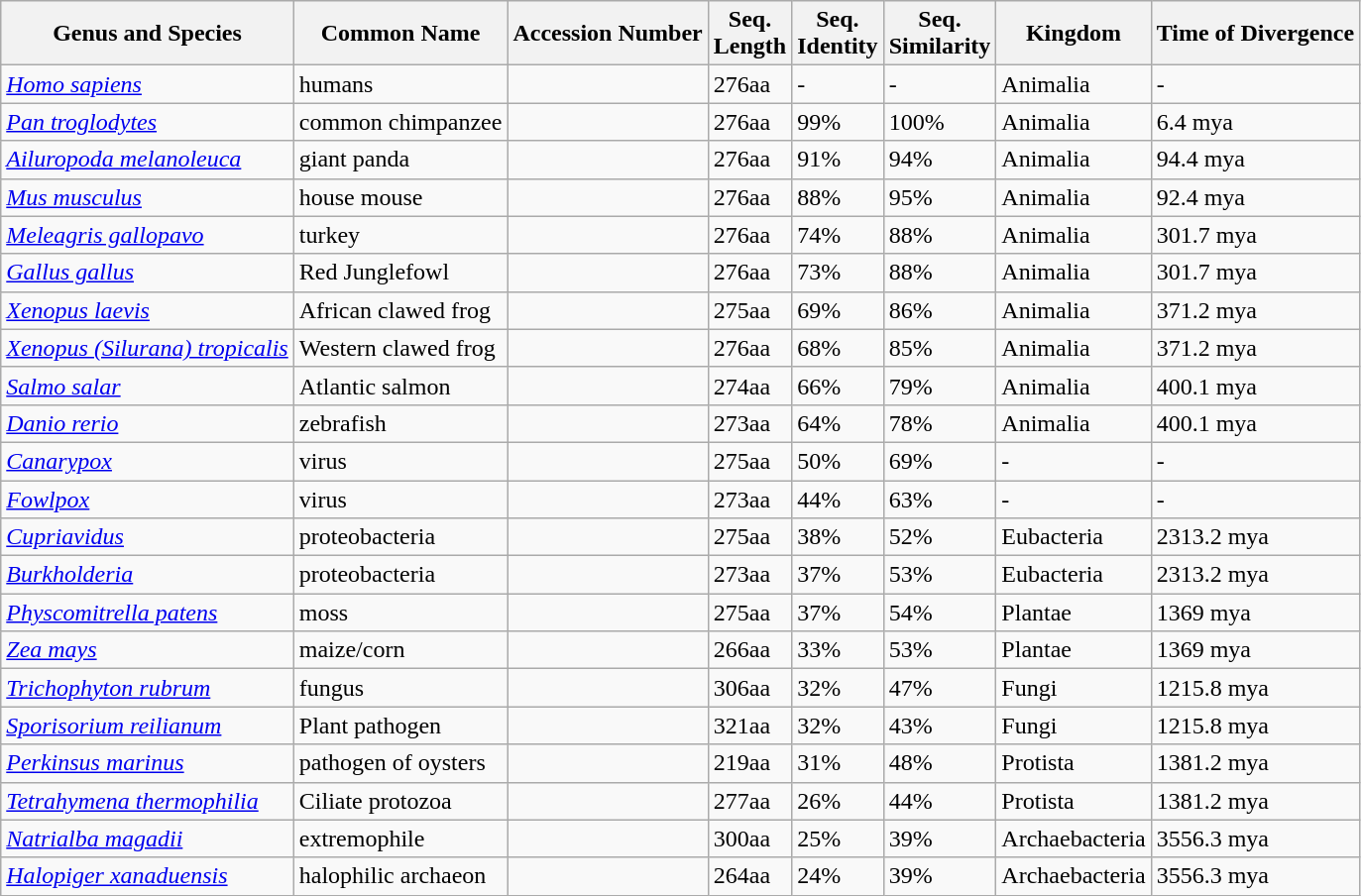<table class="sortable wikitable">
<tr>
<th><strong>Genus and Species</strong></th>
<th><strong>Common Name</strong></th>
<th><strong>Accession Number</strong></th>
<th><strong>Seq.<br>Length</strong></th>
<th><strong>Seq.<br>Identity</strong></th>
<th><strong>Seq.<br>Similarity</strong></th>
<th><strong>Kingdom</strong></th>
<th>Time of Divergence</th>
</tr>
<tr>
<td><a href='#'><em>Homo sapiens</em></a></td>
<td>humans</td>
<td></td>
<td>276aa</td>
<td>-</td>
<td>-</td>
<td>Animalia</td>
<td>-</td>
</tr>
<tr>
<td><em><a href='#'>Pan troglodytes</a></em></td>
<td>common chimpanzee</td>
<td></td>
<td>276aa</td>
<td>99%</td>
<td>100%</td>
<td>Animalia</td>
<td>6.4 mya</td>
</tr>
<tr>
<td><em><a href='#'>Ailuropoda melanoleuca</a></em></td>
<td>giant panda</td>
<td></td>
<td>276aa</td>
<td>91%</td>
<td>94%</td>
<td>Animalia</td>
<td>94.4 mya</td>
</tr>
<tr>
<td><em><a href='#'>Mus musculus</a></em></td>
<td>house mouse</td>
<td></td>
<td>276aa</td>
<td>88%</td>
<td>95%</td>
<td>Animalia</td>
<td>92.4 mya</td>
</tr>
<tr>
<td><em><a href='#'>Meleagris gallopavo</a></em></td>
<td>turkey</td>
<td></td>
<td>276aa</td>
<td>74%</td>
<td>88%</td>
<td>Animalia</td>
<td>301.7 mya</td>
</tr>
<tr>
<td><em><a href='#'>Gallus gallus</a></em></td>
<td>Red Junglefowl</td>
<td></td>
<td>276aa</td>
<td>73%</td>
<td>88%</td>
<td>Animalia</td>
<td>301.7 mya</td>
</tr>
<tr>
<td><em><a href='#'>Xenopus laevis</a></em></td>
<td>African clawed frog</td>
<td></td>
<td>275aa</td>
<td>69%</td>
<td>86%</td>
<td>Animalia</td>
<td>371.2 mya</td>
</tr>
<tr>
<td><em><a href='#'>Xenopus (Silurana) tropicalis</a></em></td>
<td>Western clawed frog</td>
<td></td>
<td>276aa</td>
<td>68%</td>
<td>85%</td>
<td>Animalia</td>
<td>371.2 mya</td>
</tr>
<tr>
<td><a href='#'><em>Salmo salar</em></a></td>
<td>Atlantic salmon</td>
<td></td>
<td>274aa</td>
<td>66%</td>
<td>79%</td>
<td>Animalia</td>
<td>400.1 mya</td>
</tr>
<tr>
<td><em><a href='#'>Danio rerio</a></em></td>
<td>zebrafish</td>
<td></td>
<td>273aa</td>
<td>64%</td>
<td>78%</td>
<td>Animalia</td>
<td>400.1 mya</td>
</tr>
<tr>
<td><em><a href='#'>Canarypox</a></em></td>
<td>virus</td>
<td></td>
<td>275aa</td>
<td>50%</td>
<td>69%</td>
<td>-</td>
<td>-</td>
</tr>
<tr>
<td><em><a href='#'>Fowlpox</a></em></td>
<td>virus</td>
<td></td>
<td>273aa</td>
<td>44%</td>
<td>63%</td>
<td>-</td>
<td>-</td>
</tr>
<tr>
<td><em><a href='#'>Cupriavidus</a></em></td>
<td>proteobacteria</td>
<td></td>
<td>275aa</td>
<td>38%</td>
<td>52%</td>
<td>Eubacteria</td>
<td>2313.2 mya</td>
</tr>
<tr>
<td><em><a href='#'>Burkholderia</a></em></td>
<td>proteobacteria</td>
<td></td>
<td>273aa</td>
<td>37%</td>
<td>53%</td>
<td>Eubacteria</td>
<td>2313.2 mya</td>
</tr>
<tr>
<td><em><a href='#'>Physcomitrella patens</a></em></td>
<td>moss</td>
<td></td>
<td>275aa</td>
<td>37%</td>
<td>54%</td>
<td>Plantae</td>
<td>1369 mya</td>
</tr>
<tr>
<td><a href='#'><em>Zea mays</em></a></td>
<td>maize/corn</td>
<td></td>
<td>266aa</td>
<td>33%</td>
<td>53%</td>
<td>Plantae</td>
<td>1369 mya</td>
</tr>
<tr>
<td><em><a href='#'>Trichophyton rubrum</a></em></td>
<td>fungus</td>
<td></td>
<td>306aa</td>
<td>32%</td>
<td>47%</td>
<td>Fungi</td>
<td>1215.8 mya</td>
</tr>
<tr>
<td><em><a href='#'>Sporisorium reilianum</a></em></td>
<td>Plant pathogen</td>
<td></td>
<td>321aa</td>
<td>32%</td>
<td>43%</td>
<td>Fungi</td>
<td>1215.8 mya</td>
</tr>
<tr>
<td><em><a href='#'>Perkinsus marinus</a></em></td>
<td>pathogen of oysters</td>
<td></td>
<td>219aa</td>
<td>31%</td>
<td>48%</td>
<td>Protista</td>
<td>1381.2 mya</td>
</tr>
<tr>
<td><a href='#'><em>Tetrahymena thermophilia</em></a></td>
<td>Ciliate protozoa</td>
<td></td>
<td>277aa</td>
<td>26%</td>
<td>44%</td>
<td>Protista</td>
<td>1381.2 mya</td>
</tr>
<tr>
<td><a href='#'><em>Natrialba magadii</em></a></td>
<td>extremophile</td>
<td></td>
<td>300aa</td>
<td>25%</td>
<td>39%</td>
<td>Archaebacteria</td>
<td>3556.3 mya</td>
</tr>
<tr>
<td><a href='#'><em>Halopiger xanaduensis</em></a></td>
<td>halophilic archaeon</td>
<td></td>
<td>264aa</td>
<td>24%</td>
<td>39%</td>
<td>Archaebacteria</td>
<td>3556.3 mya</td>
</tr>
</table>
